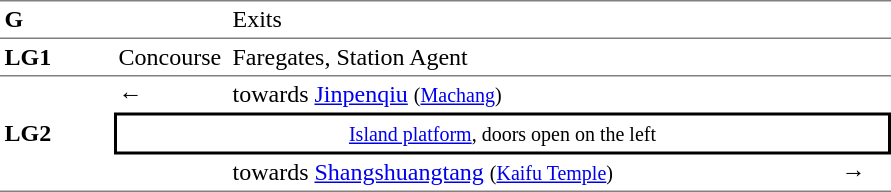<table table border=0 cellspacing=0 cellpadding=3>
<tr>
<td style="border-bottom:solid 1px gray; border-top:solid 1px gray;" valign=top><strong>G</strong></td>
<td style="border-bottom:solid 1px gray; border-top:solid 1px gray;" valign=top></td>
<td style="border-bottom:solid 1px gray; border-top:solid 1px gray;" valign=top>Exits</td>
<td style="border-bottom:solid 1px gray; border-top:solid 1px gray;" valign=top></td>
</tr>
<tr>
<td style="border-bottom:solid 1px gray;" width=70><strong>LG1</strong></td>
<td style="border-bottom:solid 1px gray;" width=70>Concourse</td>
<td style="border-bottom:solid 1px gray;" width=400>Faregates, Station Agent</td>
<td style="border-bottom:solid 1px gray;" width=30></td>
</tr>
<tr>
<td style="border-bottom:solid 1px gray;" rowspan=3><strong>LG2</strong></td>
<td>←</td>
<td> towards <a href='#'>Jinpenqiu</a> <small>(<a href='#'>Machang</a>)</small></td>
<td></td>
</tr>
<tr>
<td style="border-right:solid 2px black;border-left:solid 2px black;border-top:solid 2px black;border-bottom:solid 2px black;text-align:center;" colspan=3><small><a href='#'>Island platform</a>, doors open on the left</small></td>
</tr>
<tr>
<td style="border-bottom:solid 1px gray;"></td>
<td style="border-bottom:solid 1px gray;"> towards <a href='#'>Shangshuangtang</a> <small>(<a href='#'>Kaifu Temple</a>)</small></td>
<td style="border-bottom:solid 1px gray;">→</td>
</tr>
<tr>
</tr>
</table>
